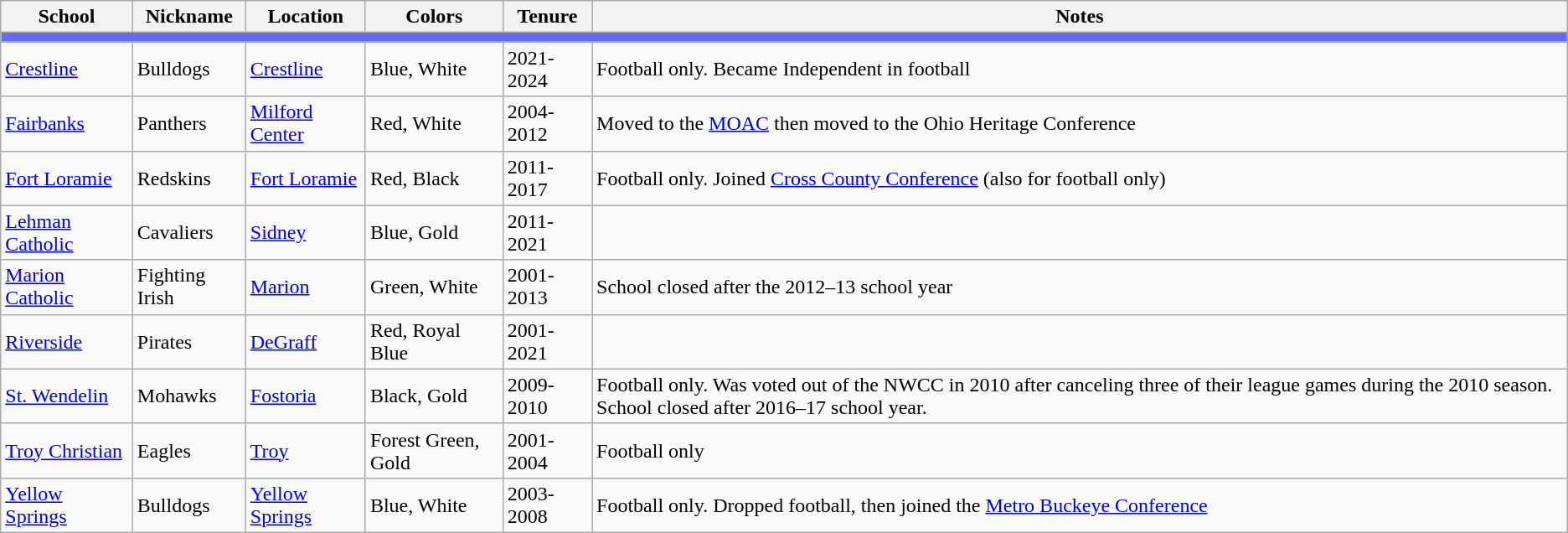<table class="wikitable sortable">
<tr>
<th>School</th>
<th>Nickname</th>
<th>Location</th>
<th>Colors</th>
<th>Tenure</th>
<th>Notes</th>
</tr>
<tr>
<th colspan="7" style="background:#676AFE;"></th>
</tr>
<tr>
<td><a href='#'>Crestline</a></td>
<td>Bulldogs</td>
<td><a href='#'>Crestline</a></td>
<td>Blue, White<br> </td>
<td>2021-2024</td>
<td>Football only. Became Independent in football</td>
</tr>
<tr>
<td><a href='#'>Fairbanks</a></td>
<td>Panthers</td>
<td><a href='#'>Milford Center</a></td>
<td>Red, White<br> </td>
<td>2004-2012</td>
<td>Moved to the <a href='#'>MOAC</a> then moved to the Ohio Heritage Conference</td>
</tr>
<tr>
<td><a href='#'>Fort Loramie</a></td>
<td>Redskins</td>
<td><a href='#'>Fort Loramie</a></td>
<td>Red, Black <br> </td>
<td>2011-2017</td>
<td>Football only. Joined <a href='#'>Cross County Conference</a> (also for football only)</td>
</tr>
<tr>
<td><a href='#'>Lehman Catholic</a></td>
<td>Cavaliers</td>
<td><a href='#'>Sidney</a></td>
<td>Blue, Gold <br> </td>
<td>2011-2021</td>
</tr>
<tr>
<td><a href='#'>Marion Catholic</a></td>
<td>Fighting Irish</td>
<td><a href='#'>Marion</a></td>
<td>Green, White <br>  </td>
<td>2001-2013</td>
<td>School closed after the 2012–13 school year</td>
</tr>
<tr>
<td><a href='#'>Riverside</a></td>
<td>Pirates</td>
<td><a href='#'>DeGraff</a></td>
<td>Red, Royal Blue <br>  </td>
<td>2001-2021</td>
</tr>
<tr>
<td><a href='#'>St. Wendelin</a></td>
<td>Mohawks</td>
<td><a href='#'>Fostoria</a></td>
<td>Black, Gold <br> </td>
<td>2009-2010</td>
<td>Football only. Was voted out of the NWCC in 2010 after canceling three of their league games during the 2010 season. School closed after 2016–17 school year.</td>
</tr>
<tr>
<td><a href='#'>Troy Christian</a></td>
<td>Eagles</td>
<td><a href='#'>Troy</a></td>
<td>Forest Green, Gold<br> </td>
<td>2001-2004</td>
<td>Football only</td>
</tr>
<tr>
<td><a href='#'>Yellow Springs</a></td>
<td>Bulldogs</td>
<td><a href='#'>Yellow Springs</a></td>
<td>Blue, White<br>  </td>
<td>2003-2008</td>
<td>Football only. Dropped football, then joined the <a href='#'>Metro Buckeye Conference</a></td>
</tr>
</table>
